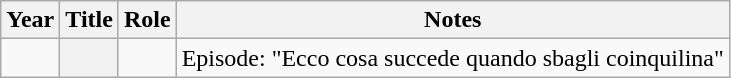<table class="wikitable sortable plainrowheaders unsortable">
<tr>
<th scope="col">Year</th>
<th scope="col">Title</th>
<th scope="col">Role</th>
<th scope="col" class="unsortable">Notes</th>
</tr>
<tr>
<td></td>
<th><em></em></th>
<td></td>
<td>Episode: "Ecco cosa succede quando sbagli coinquilina"</td>
</tr>
</table>
